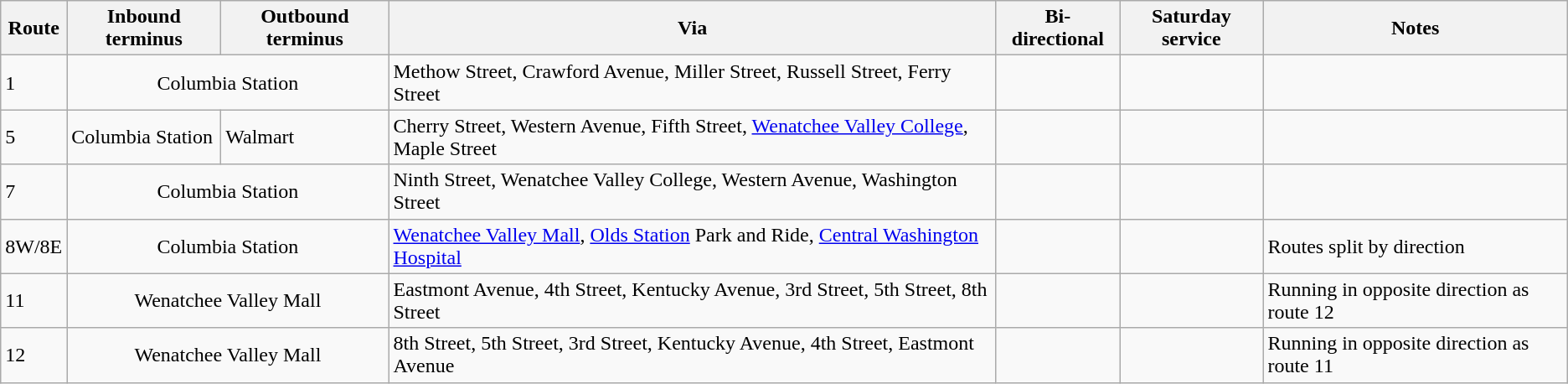<table class="wikitable sortable">
<tr>
<th>Route</th>
<th class="unsortable">Inbound terminus</th>
<th class="unsortable">Outbound terminus</th>
<th class="unsortable">Via</th>
<th>Bi-directional</th>
<th>Saturday service</th>
<th class="unsortable">Notes</th>
</tr>
<tr>
<td>1</td>
<td colspan=2 align=center>Columbia Station</td>
<td>Methow Street, Crawford Avenue, Miller Street, Russell Street, Ferry Street</td>
<td></td>
<td></td>
<td></td>
</tr>
<tr>
<td>5</td>
<td>Columbia Station</td>
<td>Walmart</td>
<td>Cherry Street, Western Avenue, Fifth Street, <a href='#'>Wenatchee Valley College</a>, Maple Street</td>
<td></td>
<td></td>
<td></td>
</tr>
<tr>
<td>7</td>
<td colspan=2 align=center>Columbia Station</td>
<td>Ninth Street, Wenatchee Valley College, Western Avenue, Washington Street</td>
<td></td>
<td></td>
<td></td>
</tr>
<tr>
<td>8W/8E</td>
<td colspan=2 align=center>Columbia Station</td>
<td><a href='#'>Wenatchee Valley Mall</a>, <a href='#'>Olds Station</a> Park and Ride, <a href='#'>Central Washington Hospital</a></td>
<td></td>
<td></td>
<td>Routes split by direction</td>
</tr>
<tr>
<td>11</td>
<td colspan=2 align=center>Wenatchee Valley Mall</td>
<td>Eastmont Avenue, 4th Street, Kentucky Avenue, 3rd Street, 5th Street, 8th Street</td>
<td></td>
<td></td>
<td>Running in opposite direction as route 12</td>
</tr>
<tr>
<td>12</td>
<td colspan=2 align=center>Wenatchee Valley Mall</td>
<td>8th Street, 5th Street, 3rd Street, Kentucky Avenue, 4th Street, Eastmont Avenue</td>
<td></td>
<td></td>
<td>Running in opposite direction as route 11</td>
</tr>
</table>
